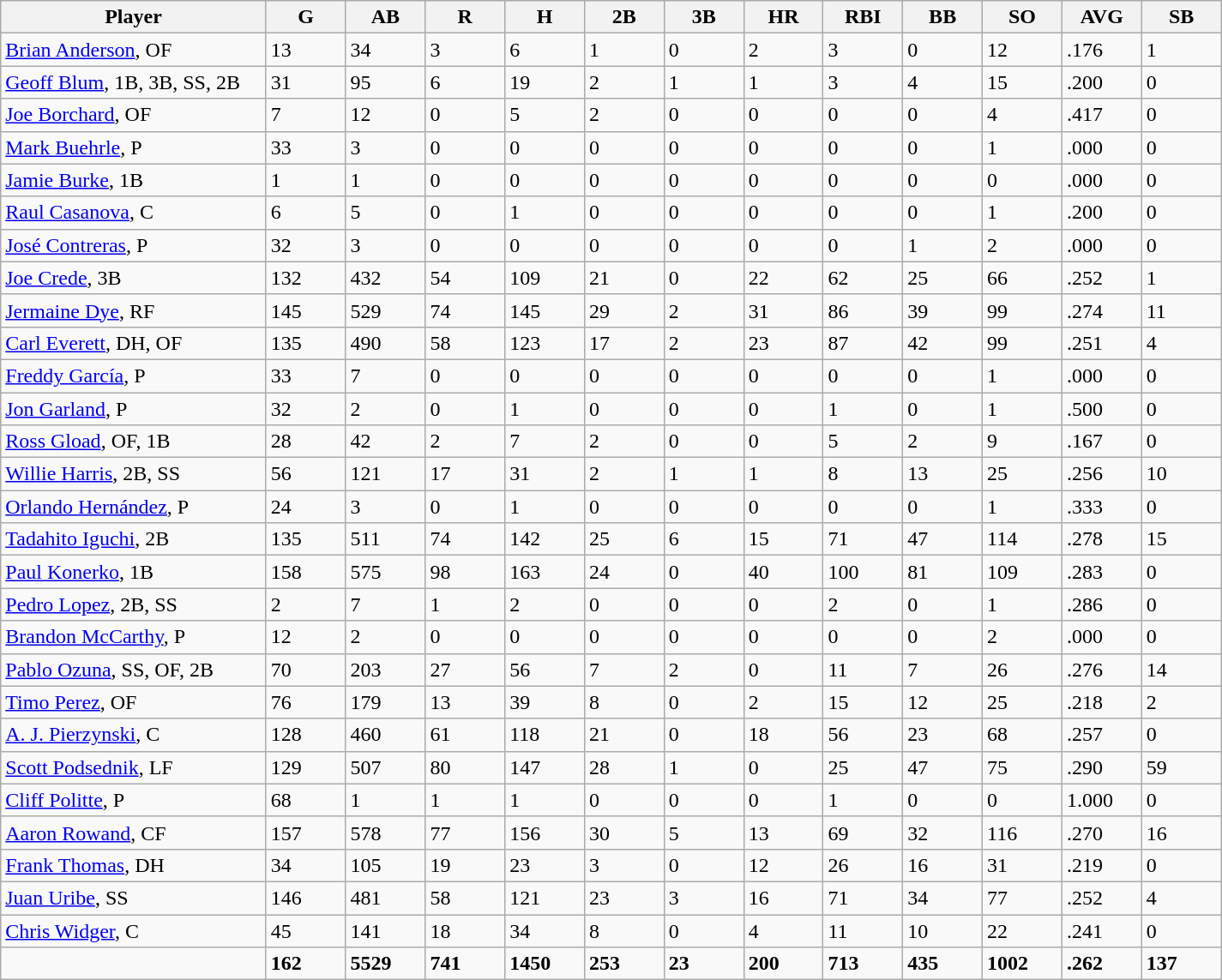<table class="wikitable sortable">
<tr>
<th bgcolor="#DDDDFF" width="20%">Player</th>
<th bgcolor="#DDDDFF" width="6%">G</th>
<th bgcolor="#DDDDFF" width="6%">AB</th>
<th bgcolor="#DDDDFF" width="6%">R</th>
<th bgcolor="#DDDDFF" width="6%">H</th>
<th bgcolor="#DDDDFF" width="6%">2B</th>
<th bgcolor="#DDDDFF" width="6%">3B</th>
<th bgcolor="#DDDDFF" width="6%">HR</th>
<th bgcolor="#DDDDFF" width="6%">RBI</th>
<th bgcolor="#DDDDFF" width="6%">BB</th>
<th bgcolor="#DDDDFF" width="6%">SO</th>
<th bgcolor="#DDDDFF" width="6%">AVG</th>
<th bgcolor="#DDDDFF" width="6%">SB</th>
</tr>
<tr>
<td><a href='#'>Brian Anderson</a>, OF</td>
<td>13</td>
<td>34</td>
<td>3</td>
<td>6</td>
<td>1</td>
<td>0</td>
<td>2</td>
<td>3</td>
<td>0</td>
<td>12</td>
<td>.176</td>
<td>1</td>
</tr>
<tr>
<td><a href='#'>Geoff Blum</a>, 1B, 3B, SS, 2B</td>
<td>31</td>
<td>95</td>
<td>6</td>
<td>19</td>
<td>2</td>
<td>1</td>
<td>1</td>
<td>3</td>
<td>4</td>
<td>15</td>
<td>.200</td>
<td>0</td>
</tr>
<tr>
<td><a href='#'>Joe Borchard</a>, OF</td>
<td>7</td>
<td>12</td>
<td>0</td>
<td>5</td>
<td>2</td>
<td>0</td>
<td>0</td>
<td>0</td>
<td>0</td>
<td>4</td>
<td>.417</td>
<td>0</td>
</tr>
<tr>
<td><a href='#'>Mark Buehrle</a>, P</td>
<td>33</td>
<td>3</td>
<td>0</td>
<td>0</td>
<td>0</td>
<td>0</td>
<td>0</td>
<td>0</td>
<td>0</td>
<td>1</td>
<td>.000</td>
<td>0</td>
</tr>
<tr>
<td><a href='#'>Jamie Burke</a>, 1B</td>
<td>1</td>
<td>1</td>
<td>0</td>
<td>0</td>
<td>0</td>
<td>0</td>
<td>0</td>
<td>0</td>
<td>0</td>
<td>0</td>
<td>.000</td>
<td>0</td>
</tr>
<tr>
<td><a href='#'>Raul Casanova</a>, C</td>
<td>6</td>
<td>5</td>
<td>0</td>
<td>1</td>
<td>0</td>
<td>0</td>
<td>0</td>
<td>0</td>
<td>0</td>
<td>1</td>
<td>.200</td>
<td>0</td>
</tr>
<tr>
<td><a href='#'>José Contreras</a>, P</td>
<td>32</td>
<td>3</td>
<td>0</td>
<td>0</td>
<td>0</td>
<td>0</td>
<td>0</td>
<td>0</td>
<td>1</td>
<td>2</td>
<td>.000</td>
<td>0</td>
</tr>
<tr>
<td><a href='#'>Joe Crede</a>, 3B</td>
<td>132</td>
<td>432</td>
<td>54</td>
<td>109</td>
<td>21</td>
<td>0</td>
<td>22</td>
<td>62</td>
<td>25</td>
<td>66</td>
<td>.252</td>
<td>1</td>
</tr>
<tr>
<td><a href='#'>Jermaine Dye</a>, RF</td>
<td>145</td>
<td>529</td>
<td>74</td>
<td>145</td>
<td>29</td>
<td>2</td>
<td>31</td>
<td>86</td>
<td>39</td>
<td>99</td>
<td>.274</td>
<td>11</td>
</tr>
<tr>
<td><a href='#'>Carl Everett</a>, DH, OF</td>
<td>135</td>
<td>490</td>
<td>58</td>
<td>123</td>
<td>17</td>
<td>2</td>
<td>23</td>
<td>87</td>
<td>42</td>
<td>99</td>
<td>.251</td>
<td>4</td>
</tr>
<tr>
<td><a href='#'>Freddy García</a>, P</td>
<td>33</td>
<td>7</td>
<td>0</td>
<td>0</td>
<td>0</td>
<td>0</td>
<td>0</td>
<td>0</td>
<td>0</td>
<td>1</td>
<td>.000</td>
<td>0</td>
</tr>
<tr>
<td><a href='#'>Jon Garland</a>, P</td>
<td>32</td>
<td>2</td>
<td>0</td>
<td>1</td>
<td>0</td>
<td>0</td>
<td>0</td>
<td>1</td>
<td>0</td>
<td>1</td>
<td>.500</td>
<td>0</td>
</tr>
<tr>
<td><a href='#'>Ross Gload</a>, OF, 1B</td>
<td>28</td>
<td>42</td>
<td>2</td>
<td>7</td>
<td>2</td>
<td>0</td>
<td>0</td>
<td>5</td>
<td>2</td>
<td>9</td>
<td>.167</td>
<td>0</td>
</tr>
<tr>
<td><a href='#'>Willie Harris</a>, 2B, SS</td>
<td>56</td>
<td>121</td>
<td>17</td>
<td>31</td>
<td>2</td>
<td>1</td>
<td>1</td>
<td>8</td>
<td>13</td>
<td>25</td>
<td>.256</td>
<td>10</td>
</tr>
<tr>
<td><a href='#'>Orlando Hernández</a>, P</td>
<td>24</td>
<td>3</td>
<td>0</td>
<td>1</td>
<td>0</td>
<td>0</td>
<td>0</td>
<td>0</td>
<td>0</td>
<td>1</td>
<td>.333</td>
<td>0</td>
</tr>
<tr>
<td><a href='#'>Tadahito Iguchi</a>, 2B</td>
<td>135</td>
<td>511</td>
<td>74</td>
<td>142</td>
<td>25</td>
<td>6</td>
<td>15</td>
<td>71</td>
<td>47</td>
<td>114</td>
<td>.278</td>
<td>15</td>
</tr>
<tr>
<td><a href='#'>Paul Konerko</a>, 1B</td>
<td>158</td>
<td>575</td>
<td>98</td>
<td>163</td>
<td>24</td>
<td>0</td>
<td>40</td>
<td>100</td>
<td>81</td>
<td>109</td>
<td>.283</td>
<td>0</td>
</tr>
<tr>
<td><a href='#'>Pedro Lopez</a>, 2B, SS</td>
<td>2</td>
<td>7</td>
<td>1</td>
<td>2</td>
<td>0</td>
<td>0</td>
<td>0</td>
<td>2</td>
<td>0</td>
<td>1</td>
<td>.286</td>
<td>0</td>
</tr>
<tr>
<td><a href='#'>Brandon McCarthy</a>, P</td>
<td>12</td>
<td>2</td>
<td>0</td>
<td>0</td>
<td>0</td>
<td>0</td>
<td>0</td>
<td>0</td>
<td>0</td>
<td>2</td>
<td>.000</td>
<td>0</td>
</tr>
<tr>
<td><a href='#'>Pablo Ozuna</a>, SS, OF, 2B</td>
<td>70</td>
<td>203</td>
<td>27</td>
<td>56</td>
<td>7</td>
<td>2</td>
<td>0</td>
<td>11</td>
<td>7</td>
<td>26</td>
<td>.276</td>
<td>14</td>
</tr>
<tr>
<td><a href='#'>Timo Perez</a>, OF</td>
<td>76</td>
<td>179</td>
<td>13</td>
<td>39</td>
<td>8</td>
<td>0</td>
<td>2</td>
<td>15</td>
<td>12</td>
<td>25</td>
<td>.218</td>
<td>2</td>
</tr>
<tr>
<td><a href='#'>A. J. Pierzynski</a>, C</td>
<td>128</td>
<td>460</td>
<td>61</td>
<td>118</td>
<td>21</td>
<td>0</td>
<td>18</td>
<td>56</td>
<td>23</td>
<td>68</td>
<td>.257</td>
<td>0</td>
</tr>
<tr>
<td><a href='#'>Scott Podsednik</a>, LF</td>
<td>129</td>
<td>507</td>
<td>80</td>
<td>147</td>
<td>28</td>
<td>1</td>
<td>0</td>
<td>25</td>
<td>47</td>
<td>75</td>
<td>.290</td>
<td>59</td>
</tr>
<tr>
<td><a href='#'>Cliff Politte</a>, P</td>
<td>68</td>
<td>1</td>
<td>1</td>
<td>1</td>
<td>0</td>
<td>0</td>
<td>0</td>
<td>1</td>
<td>0</td>
<td>0</td>
<td>1.000</td>
<td>0</td>
</tr>
<tr>
<td><a href='#'>Aaron Rowand</a>, CF</td>
<td>157</td>
<td>578</td>
<td>77</td>
<td>156</td>
<td>30</td>
<td>5</td>
<td>13</td>
<td>69</td>
<td>32</td>
<td>116</td>
<td>.270</td>
<td>16</td>
</tr>
<tr>
<td><a href='#'>Frank Thomas</a>, DH</td>
<td>34</td>
<td>105</td>
<td>19</td>
<td>23</td>
<td>3</td>
<td>0</td>
<td>12</td>
<td>26</td>
<td>16</td>
<td>31</td>
<td>.219</td>
<td>0</td>
</tr>
<tr>
<td><a href='#'>Juan Uribe</a>, SS</td>
<td>146</td>
<td>481</td>
<td>58</td>
<td>121</td>
<td>23</td>
<td>3</td>
<td>16</td>
<td>71</td>
<td>34</td>
<td>77</td>
<td>.252</td>
<td>4</td>
</tr>
<tr>
<td><a href='#'>Chris Widger</a>, C</td>
<td>45</td>
<td>141</td>
<td>18</td>
<td>34</td>
<td>8</td>
<td>0</td>
<td>4</td>
<td>11</td>
<td>10</td>
<td>22</td>
<td>.241</td>
<td>0</td>
</tr>
<tr class="sortbottom">
<td></td>
<td><strong>162</strong></td>
<td><strong>5529</strong></td>
<td><strong>741</strong></td>
<td><strong>1450</strong></td>
<td><strong>253</strong></td>
<td><strong>23</strong></td>
<td><strong>200</strong></td>
<td><strong>713</strong></td>
<td><strong>435</strong></td>
<td><strong>1002</strong></td>
<td><strong>.262</strong></td>
<td><strong>137</strong></td>
</tr>
</table>
